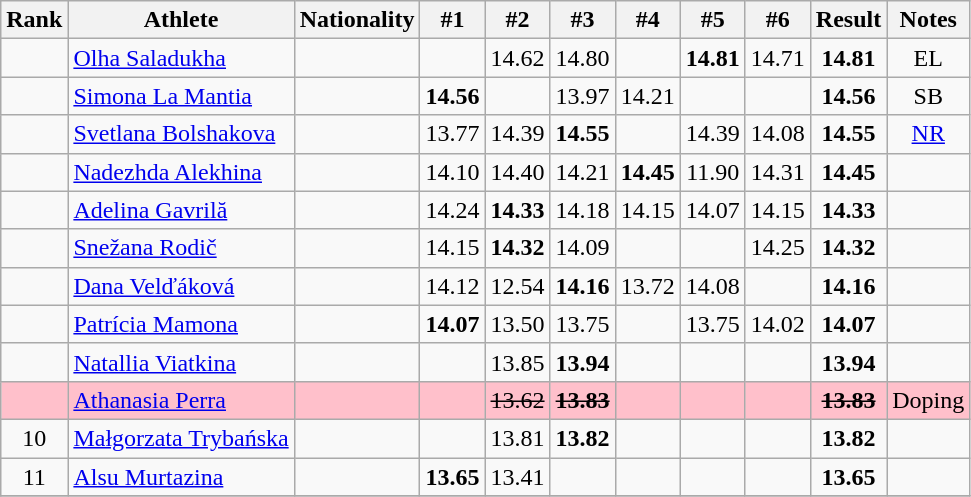<table class="wikitable sortable" style="text-align:center">
<tr>
<th>Rank</th>
<th>Athlete</th>
<th>Nationality</th>
<th>#1</th>
<th>#2</th>
<th>#3</th>
<th>#4</th>
<th>#5</th>
<th>#6</th>
<th>Result</th>
<th>Notes</th>
</tr>
<tr>
<td></td>
<td align="left"><a href='#'>Olha Saladukha</a></td>
<td align=left></td>
<td></td>
<td>14.62</td>
<td>14.80</td>
<td></td>
<td><strong>14.81</strong></td>
<td>14.71</td>
<td><strong>14.81</strong></td>
<td>EL</td>
</tr>
<tr>
<td></td>
<td align="left"><a href='#'>Simona La Mantia</a></td>
<td align=left></td>
<td><strong>14.56</strong></td>
<td></td>
<td>13.97</td>
<td>14.21</td>
<td></td>
<td></td>
<td><strong>14.56</strong></td>
<td>SB</td>
</tr>
<tr>
<td></td>
<td align="left"><a href='#'>Svetlana Bolshakova</a></td>
<td align=left></td>
<td>13.77</td>
<td>14.39</td>
<td><strong>14.55</strong></td>
<td></td>
<td>14.39</td>
<td>14.08</td>
<td><strong>14.55</strong></td>
<td><a href='#'>NR</a></td>
</tr>
<tr>
<td></td>
<td align="left"><a href='#'>Nadezhda Alekhina</a></td>
<td align=left></td>
<td>14.10</td>
<td>14.40</td>
<td>14.21</td>
<td><strong>14.45</strong></td>
<td>11.90</td>
<td>14.31</td>
<td><strong>14.45</strong></td>
<td></td>
</tr>
<tr>
<td></td>
<td align="left"><a href='#'>Adelina Gavrilă</a></td>
<td align=left></td>
<td>14.24</td>
<td><strong>14.33</strong></td>
<td>14.18</td>
<td>14.15</td>
<td>14.07</td>
<td>14.15</td>
<td><strong>14.33</strong></td>
<td></td>
</tr>
<tr>
<td></td>
<td align="left"><a href='#'>Snežana Rodič</a></td>
<td align=left></td>
<td>14.15</td>
<td><strong>14.32</strong></td>
<td>14.09</td>
<td></td>
<td></td>
<td>14.25</td>
<td><strong>14.32</strong></td>
<td></td>
</tr>
<tr>
<td></td>
<td align="left"><a href='#'>Dana Velďáková</a></td>
<td align=left></td>
<td>14.12</td>
<td>12.54</td>
<td><strong>14.16</strong></td>
<td>13.72</td>
<td>14.08</td>
<td></td>
<td><strong>14.16</strong></td>
<td></td>
</tr>
<tr>
<td></td>
<td align="left"><a href='#'>Patrícia Mamona</a></td>
<td align=left></td>
<td><strong>14.07</strong></td>
<td>13.50</td>
<td>13.75</td>
<td></td>
<td>13.75</td>
<td>14.02</td>
<td><strong>14.07</strong></td>
<td></td>
</tr>
<tr>
<td></td>
<td align="left"><a href='#'>Natallia Viatkina</a></td>
<td align=left></td>
<td></td>
<td>13.85</td>
<td><strong>13.94</strong></td>
<td></td>
<td></td>
<td></td>
<td><strong>13.94</strong></td>
<td></td>
</tr>
<tr bgcolor=pink>
<td></td>
<td align="left"><a href='#'>Athanasia Perra</a></td>
<td align=left></td>
<td></td>
<td><s>13.62</s></td>
<td><s><strong>13.83</strong></s></td>
<td></td>
<td></td>
<td></td>
<td><s><strong>13.83</strong></s></td>
<td>Doping</td>
</tr>
<tr>
<td>10</td>
<td align="left"><a href='#'>Małgorzata Trybańska</a></td>
<td align=left></td>
<td></td>
<td>13.81</td>
<td><strong>13.82</strong></td>
<td></td>
<td></td>
<td></td>
<td><strong>13.82</strong></td>
<td></td>
</tr>
<tr>
<td>11</td>
<td align="left"><a href='#'>Alsu Murtazina</a></td>
<td align=left></td>
<td><strong>13.65</strong></td>
<td>13.41</td>
<td></td>
<td></td>
<td></td>
<td></td>
<td><strong>13.65</strong></td>
<td></td>
</tr>
<tr>
</tr>
</table>
